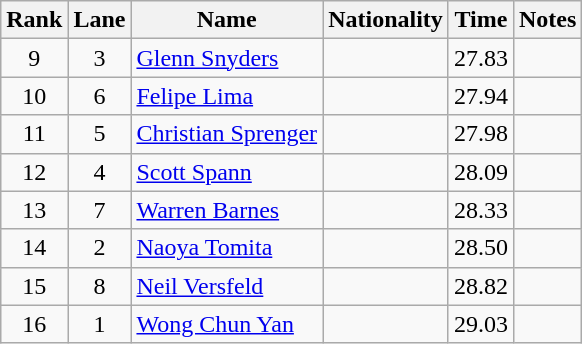<table class="wikitable sortable" style="text-align:center">
<tr>
<th>Rank</th>
<th>Lane</th>
<th>Name</th>
<th>Nationality</th>
<th>Time</th>
<th>Notes</th>
</tr>
<tr>
<td>9</td>
<td>3</td>
<td align=left><a href='#'>Glenn Snyders</a></td>
<td align=left></td>
<td>27.83</td>
<td></td>
</tr>
<tr>
<td>10</td>
<td>6</td>
<td align=left><a href='#'>Felipe Lima</a></td>
<td align=left></td>
<td>27.94</td>
<td></td>
</tr>
<tr>
<td>11</td>
<td>5</td>
<td align=left><a href='#'>Christian Sprenger</a></td>
<td align=left></td>
<td>27.98</td>
<td></td>
</tr>
<tr>
<td>12</td>
<td>4</td>
<td align=left><a href='#'>Scott Spann</a></td>
<td align=left></td>
<td>28.09</td>
<td></td>
</tr>
<tr>
<td>13</td>
<td>7</td>
<td align=left><a href='#'>Warren Barnes</a></td>
<td align=left></td>
<td>28.33</td>
<td></td>
</tr>
<tr>
<td>14</td>
<td>2</td>
<td align=left><a href='#'>Naoya Tomita</a></td>
<td align=left></td>
<td>28.50</td>
<td></td>
</tr>
<tr>
<td>15</td>
<td>8</td>
<td align=left><a href='#'>Neil Versfeld</a></td>
<td align=left></td>
<td>28.82</td>
<td></td>
</tr>
<tr>
<td>16</td>
<td>1</td>
<td align=left><a href='#'>Wong Chun Yan</a></td>
<td align=left></td>
<td>29.03</td>
<td></td>
</tr>
</table>
